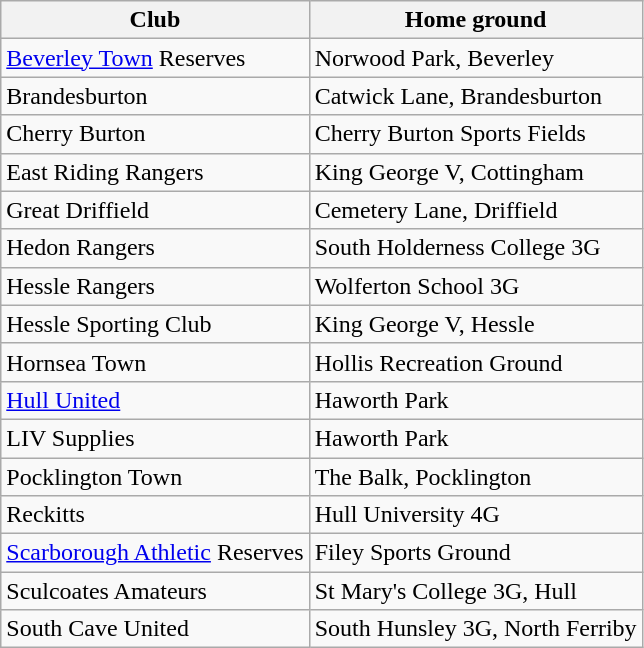<table class="wikitable" border="1">
<tr>
<th>Club</th>
<th>Home ground</th>
</tr>
<tr>
<td><a href='#'>Beverley Town</a> Reserves</td>
<td>Norwood Park, Beverley</td>
</tr>
<tr>
<td>Brandesburton</td>
<td>Catwick Lane, Brandesburton</td>
</tr>
<tr>
<td>Cherry Burton</td>
<td>Cherry Burton Sports Fields</td>
</tr>
<tr>
<td>East Riding Rangers</td>
<td>King George V, Cottingham</td>
</tr>
<tr>
<td>Great Driffield</td>
<td>Cemetery Lane, Driffield</td>
</tr>
<tr>
<td>Hedon Rangers</td>
<td>South Holderness College 3G</td>
</tr>
<tr>
<td>Hessle Rangers</td>
<td>Wolferton School 3G</td>
</tr>
<tr>
<td>Hessle Sporting Club</td>
<td>King George V, Hessle</td>
</tr>
<tr>
<td>Hornsea Town</td>
<td>Hollis Recreation Ground</td>
</tr>
<tr>
<td><a href='#'>Hull United</a></td>
<td>Haworth Park</td>
</tr>
<tr>
<td>LIV Supplies</td>
<td>Haworth Park</td>
</tr>
<tr>
<td>Pocklington Town</td>
<td>The Balk, Pocklington</td>
</tr>
<tr>
<td>Reckitts</td>
<td>Hull University 4G</td>
</tr>
<tr>
<td><a href='#'>Scarborough Athletic</a> Reserves</td>
<td>Filey Sports Ground</td>
</tr>
<tr>
<td>Sculcoates Amateurs</td>
<td>St Mary's College 3G, Hull</td>
</tr>
<tr>
<td>South Cave United</td>
<td>South Hunsley 3G, North Ferriby</td>
</tr>
</table>
